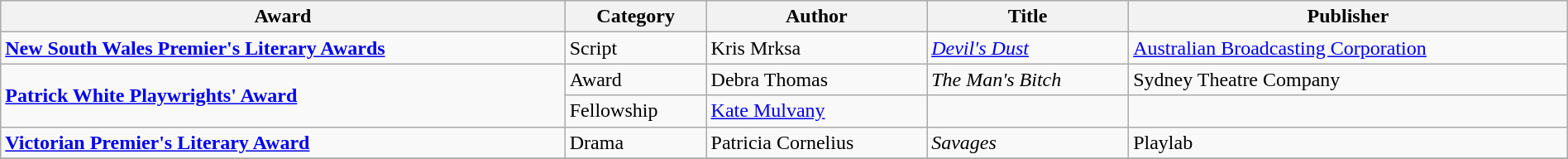<table class="wikitable" width=100%>
<tr>
<th>Award</th>
<th>Category</th>
<th>Author</th>
<th>Title</th>
<th>Publisher</th>
</tr>
<tr>
<td><strong><a href='#'>New South Wales Premier's Literary Awards</a></strong></td>
<td>Script</td>
<td>Kris Mrksa</td>
<td><em><a href='#'>Devil's Dust</a></em></td>
<td><a href='#'>Australian Broadcasting Corporation</a></td>
</tr>
<tr>
<td rowspan=2><strong><a href='#'>Patrick White Playwrights' Award</a></strong></td>
<td>Award</td>
<td>Debra Thomas</td>
<td><em>The Man's Bitch</em></td>
<td>Sydney Theatre Company</td>
</tr>
<tr>
<td>Fellowship</td>
<td><a href='#'>Kate Mulvany</a></td>
<td></td>
<td></td>
</tr>
<tr>
<td><strong><a href='#'>Victorian Premier's Literary Award</a></strong></td>
<td>Drama</td>
<td>Patricia Cornelius</td>
<td><em>Savages</em></td>
<td>Playlab</td>
</tr>
<tr>
</tr>
</table>
